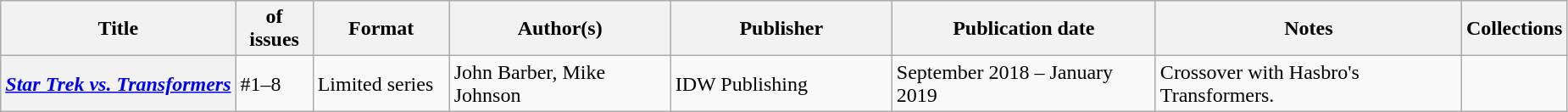<table class="wikitable">
<tr>
<th>Title</th>
<th style="width:40pt"> of issues</th>
<th style="width:75pt">Format</th>
<th style="width:125pt">Author(s)</th>
<th style="width:125pt">Publisher</th>
<th style="width:150pt">Publication date</th>
<th style="width:175pt">Notes</th>
<th>Collections</th>
</tr>
<tr>
<th><em><a href='#'>Star Trek vs. Transformers</a></em></th>
<td>#1–8</td>
<td>Limited series</td>
<td>John Barber, Mike Johnson</td>
<td>IDW Publishing</td>
<td>September 2018 – January 2019</td>
<td>Crossover with Hasbro's Transformers.</td>
<td></td>
</tr>
</table>
